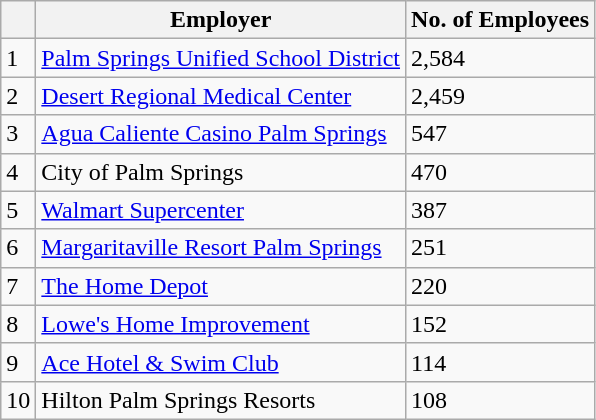<table class="wikitable">
<tr>
<th></th>
<th>Employer</th>
<th>No. of Employees</th>
</tr>
<tr>
<td>1</td>
<td><a href='#'>Palm Springs Unified School District</a></td>
<td>2,584</td>
</tr>
<tr>
<td>2</td>
<td><a href='#'>Desert Regional Medical Center</a></td>
<td>2,459</td>
</tr>
<tr>
<td>3</td>
<td><a href='#'>Agua Caliente Casino Palm Springs</a></td>
<td>547</td>
</tr>
<tr>
<td>4</td>
<td>City of Palm Springs</td>
<td>470</td>
</tr>
<tr>
<td>5</td>
<td><a href='#'>Walmart Supercenter</a></td>
<td>387</td>
</tr>
<tr>
<td>6</td>
<td><a href='#'>Margaritaville Resort Palm Springs</a></td>
<td>251</td>
</tr>
<tr>
<td>7</td>
<td><a href='#'>The Home Depot</a></td>
<td>220</td>
</tr>
<tr>
<td>8</td>
<td><a href='#'>Lowe's Home Improvement</a></td>
<td>152</td>
</tr>
<tr>
<td>9</td>
<td><a href='#'>Ace Hotel & Swim Club</a></td>
<td>114</td>
</tr>
<tr>
<td>10</td>
<td>Hilton Palm Springs Resorts</td>
<td>108</td>
</tr>
</table>
